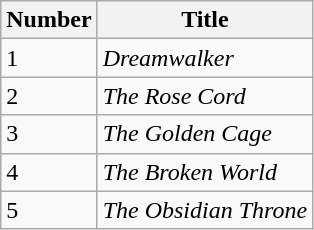<table class="wikitable">
<tr>
<th>Number</th>
<th>Title</th>
</tr>
<tr>
<td>1</td>
<td><em>Dreamwalker</em></td>
</tr>
<tr>
<td>2</td>
<td><em>The Rose Cord</em></td>
</tr>
<tr>
<td>3</td>
<td><em>The Golden Cage</em></td>
</tr>
<tr>
<td>4</td>
<td><em>The Broken World</em></td>
</tr>
<tr>
<td>5</td>
<td><em>The Obsidian Throne</em></td>
</tr>
</table>
